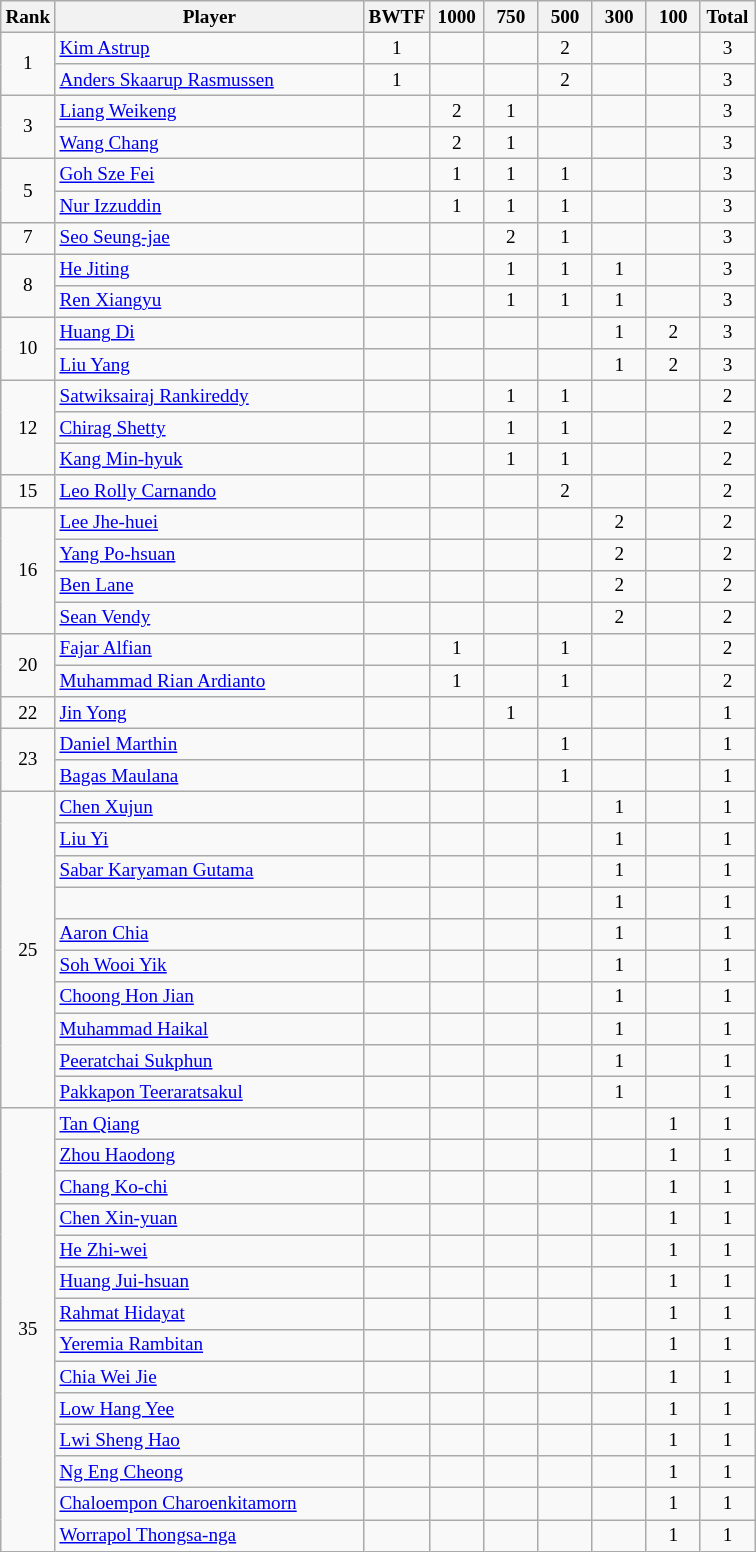<table class="wikitable" style="font-size:80%; text-align:center">
<tr>
<th width="30">Rank</th>
<th width="200">Player</th>
<th width="30">BWTF</th>
<th width="30">1000</th>
<th width="30">750</th>
<th width="30">500</th>
<th width="30">300</th>
<th width="30">100</th>
<th width="30">Total</th>
</tr>
<tr>
<td rowspan="2">1</td>
<td align="left"> <a href='#'>Kim Astrup</a></td>
<td>1</td>
<td></td>
<td></td>
<td>2</td>
<td></td>
<td></td>
<td>3</td>
</tr>
<tr>
<td align="left"> <a href='#'>Anders Skaarup Rasmussen</a></td>
<td>1</td>
<td></td>
<td></td>
<td>2</td>
<td></td>
<td></td>
<td>3</td>
</tr>
<tr>
<td rowspan="2">3</td>
<td align="left"> <a href='#'>Liang Weikeng</a></td>
<td></td>
<td>2</td>
<td>1</td>
<td></td>
<td></td>
<td></td>
<td>3</td>
</tr>
<tr>
<td align="left"> <a href='#'>Wang Chang</a></td>
<td></td>
<td>2</td>
<td>1</td>
<td></td>
<td></td>
<td></td>
<td>3</td>
</tr>
<tr>
<td rowspan="2">5</td>
<td align="left"> <a href='#'>Goh Sze Fei</a></td>
<td></td>
<td>1</td>
<td>1</td>
<td>1</td>
<td></td>
<td></td>
<td>3</td>
</tr>
<tr>
<td align="left"> <a href='#'>Nur Izzuddin</a></td>
<td></td>
<td>1</td>
<td>1</td>
<td>1</td>
<td></td>
<td></td>
<td>3</td>
</tr>
<tr>
<td>7</td>
<td align="left"> <a href='#'>Seo Seung-jae</a></td>
<td></td>
<td></td>
<td>2</td>
<td>1</td>
<td></td>
<td></td>
<td>3</td>
</tr>
<tr>
<td rowspan="2">8</td>
<td align="left"> <a href='#'>He Jiting</a></td>
<td></td>
<td></td>
<td>1</td>
<td>1</td>
<td>1</td>
<td></td>
<td>3</td>
</tr>
<tr>
<td align="left"> <a href='#'>Ren Xiangyu</a></td>
<td></td>
<td></td>
<td>1</td>
<td>1</td>
<td>1</td>
<td></td>
<td>3</td>
</tr>
<tr>
<td rowspan="2">10</td>
<td align="left"> <a href='#'>Huang Di</a></td>
<td></td>
<td></td>
<td></td>
<td></td>
<td>1</td>
<td>2</td>
<td>3</td>
</tr>
<tr>
<td align="left"> <a href='#'>Liu Yang</a></td>
<td></td>
<td></td>
<td></td>
<td></td>
<td>1</td>
<td>2</td>
<td>3</td>
</tr>
<tr>
<td rowspan="3">12</td>
<td align="left"> <a href='#'>Satwiksairaj Rankireddy</a></td>
<td></td>
<td></td>
<td>1</td>
<td>1</td>
<td></td>
<td></td>
<td>2</td>
</tr>
<tr>
<td align="left"> <a href='#'>Chirag Shetty</a></td>
<td></td>
<td></td>
<td>1</td>
<td>1</td>
<td></td>
<td></td>
<td>2</td>
</tr>
<tr>
<td align="left"> <a href='#'>Kang Min-hyuk</a></td>
<td></td>
<td></td>
<td>1</td>
<td>1</td>
<td></td>
<td></td>
<td>2</td>
</tr>
<tr>
<td>15</td>
<td align="left"> <a href='#'>Leo Rolly Carnando</a></td>
<td></td>
<td></td>
<td></td>
<td>2</td>
<td></td>
<td></td>
<td>2</td>
</tr>
<tr>
<td rowspan="4">16</td>
<td align="left"> <a href='#'>Lee Jhe-huei</a></td>
<td></td>
<td></td>
<td></td>
<td></td>
<td>2</td>
<td></td>
<td>2</td>
</tr>
<tr>
<td align="left"> <a href='#'>Yang Po-hsuan</a></td>
<td></td>
<td></td>
<td></td>
<td></td>
<td>2</td>
<td></td>
<td>2</td>
</tr>
<tr>
<td align="left"> <a href='#'>Ben Lane</a></td>
<td></td>
<td></td>
<td></td>
<td></td>
<td>2</td>
<td></td>
<td>2</td>
</tr>
<tr>
<td align="left"> <a href='#'>Sean Vendy</a></td>
<td></td>
<td></td>
<td></td>
<td></td>
<td>2</td>
<td></td>
<td>2</td>
</tr>
<tr>
<td rowspan="2">20</td>
<td align="left"> <a href='#'>Fajar Alfian</a></td>
<td></td>
<td>1</td>
<td></td>
<td>1</td>
<td></td>
<td></td>
<td>2</td>
</tr>
<tr>
<td align="left"> <a href='#'>Muhammad Rian Ardianto</a></td>
<td></td>
<td>1</td>
<td></td>
<td>1</td>
<td></td>
<td></td>
<td>2</td>
</tr>
<tr>
<td>22</td>
<td align="left"> <a href='#'>Jin Yong</a></td>
<td></td>
<td></td>
<td>1</td>
<td></td>
<td></td>
<td></td>
<td>1</td>
</tr>
<tr>
<td rowspan="2">23</td>
<td align="left"> <a href='#'>Daniel Marthin</a></td>
<td></td>
<td></td>
<td></td>
<td>1</td>
<td></td>
<td></td>
<td>1</td>
</tr>
<tr>
<td align="left"> <a href='#'>Bagas Maulana</a></td>
<td></td>
<td></td>
<td></td>
<td>1</td>
<td></td>
<td></td>
<td>1</td>
</tr>
<tr>
<td rowspan="10">25</td>
<td align="left"> <a href='#'>Chen Xujun</a></td>
<td></td>
<td></td>
<td></td>
<td></td>
<td>1</td>
<td></td>
<td>1</td>
</tr>
<tr>
<td align="left"> <a href='#'>Liu Yi</a></td>
<td></td>
<td></td>
<td></td>
<td></td>
<td>1</td>
<td></td>
<td>1</td>
</tr>
<tr>
<td align="left"> <a href='#'>Sabar Karyaman Gutama</a></td>
<td></td>
<td></td>
<td></td>
<td></td>
<td>1</td>
<td></td>
<td>1</td>
</tr>
<tr>
<td align="left"></td>
<td></td>
<td></td>
<td></td>
<td></td>
<td>1</td>
<td></td>
<td>1</td>
</tr>
<tr>
<td align="left"> <a href='#'>Aaron Chia</a></td>
<td></td>
<td></td>
<td></td>
<td></td>
<td>1</td>
<td></td>
<td>1</td>
</tr>
<tr>
<td align="left"> <a href='#'>Soh Wooi Yik</a></td>
<td></td>
<td></td>
<td></td>
<td></td>
<td>1</td>
<td></td>
<td>1</td>
</tr>
<tr>
<td align="left"> <a href='#'>Choong Hon Jian</a></td>
<td></td>
<td></td>
<td></td>
<td></td>
<td>1</td>
<td></td>
<td>1</td>
</tr>
<tr>
<td align="left"> <a href='#'>Muhammad Haikal</a></td>
<td></td>
<td></td>
<td></td>
<td></td>
<td>1</td>
<td></td>
<td>1</td>
</tr>
<tr>
<td align="left"> <a href='#'>Peeratchai Sukphun</a></td>
<td></td>
<td></td>
<td></td>
<td></td>
<td>1</td>
<td></td>
<td>1</td>
</tr>
<tr>
<td align="left"> <a href='#'>Pakkapon Teeraratsakul</a></td>
<td></td>
<td></td>
<td></td>
<td></td>
<td>1</td>
<td></td>
<td>1</td>
</tr>
<tr>
<td rowspan="14">35</td>
<td align="left"> <a href='#'>Tan Qiang</a></td>
<td></td>
<td></td>
<td></td>
<td></td>
<td></td>
<td>1</td>
<td>1</td>
</tr>
<tr>
<td align="left"> <a href='#'>Zhou Haodong</a></td>
<td></td>
<td></td>
<td></td>
<td></td>
<td></td>
<td>1</td>
<td>1</td>
</tr>
<tr>
<td align="left"> <a href='#'>Chang Ko-chi</a></td>
<td></td>
<td></td>
<td></td>
<td></td>
<td></td>
<td>1</td>
<td>1</td>
</tr>
<tr>
<td align="left"> <a href='#'>Chen Xin-yuan</a></td>
<td></td>
<td></td>
<td></td>
<td></td>
<td></td>
<td>1</td>
<td>1</td>
</tr>
<tr>
<td align="left"> <a href='#'>He Zhi-wei</a></td>
<td></td>
<td></td>
<td></td>
<td></td>
<td></td>
<td>1</td>
<td>1</td>
</tr>
<tr>
<td align="left"> <a href='#'>Huang Jui-hsuan</a></td>
<td></td>
<td></td>
<td></td>
<td></td>
<td></td>
<td>1</td>
<td>1</td>
</tr>
<tr>
<td align="left"> <a href='#'>Rahmat Hidayat</a></td>
<td></td>
<td></td>
<td></td>
<td></td>
<td></td>
<td>1</td>
<td>1</td>
</tr>
<tr>
<td align="left"> <a href='#'>Yeremia Rambitan</a></td>
<td></td>
<td></td>
<td></td>
<td></td>
<td></td>
<td>1</td>
<td>1</td>
</tr>
<tr>
<td align="left"> <a href='#'>Chia Wei Jie</a></td>
<td></td>
<td></td>
<td></td>
<td></td>
<td></td>
<td>1</td>
<td>1</td>
</tr>
<tr>
<td align="left"> <a href='#'>Low Hang Yee</a></td>
<td></td>
<td></td>
<td></td>
<td></td>
<td></td>
<td>1</td>
<td>1</td>
</tr>
<tr>
<td align="left"> <a href='#'>Lwi Sheng Hao</a></td>
<td></td>
<td></td>
<td></td>
<td></td>
<td></td>
<td>1</td>
<td>1</td>
</tr>
<tr>
<td align="left"> <a href='#'>Ng Eng Cheong</a></td>
<td></td>
<td></td>
<td></td>
<td></td>
<td></td>
<td>1</td>
<td>1</td>
</tr>
<tr>
<td align="left"> <a href='#'>Chaloempon Charoenkitamorn</a></td>
<td></td>
<td></td>
<td></td>
<td></td>
<td></td>
<td>1</td>
<td>1</td>
</tr>
<tr>
<td align="left"> <a href='#'>Worrapol Thongsa-nga</a></td>
<td></td>
<td></td>
<td></td>
<td></td>
<td></td>
<td>1</td>
<td>1</td>
</tr>
</table>
